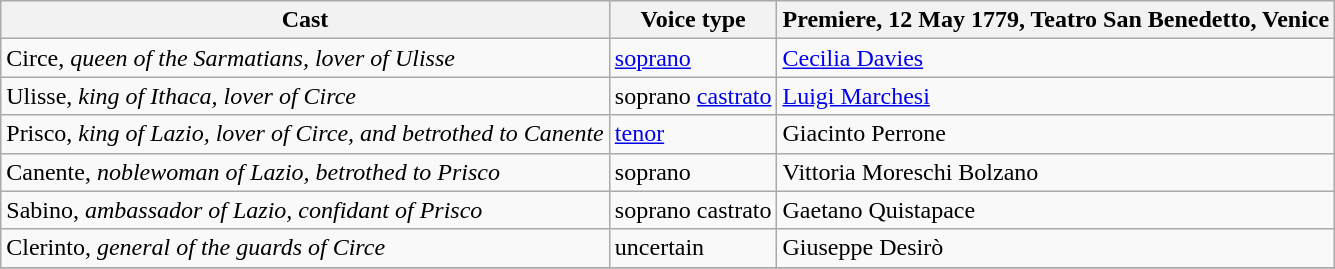<table class="wikitable">
<tr>
<th>Cast</th>
<th>Voice type</th>
<th>Premiere, 12 May 1779, Teatro San Benedetto, Venice</th>
</tr>
<tr>
<td>Circe, <em>queen of the Sarmatians, lover of Ulisse</em></td>
<td><a href='#'>soprano</a></td>
<td><a href='#'>Cecilia Davies</a></td>
</tr>
<tr>
<td>Ulisse, <em>king of Ithaca, lover of Circe</em></td>
<td>soprano <a href='#'>castrato</a></td>
<td><a href='#'>Luigi Marchesi</a></td>
</tr>
<tr>
<td>Prisco, <em>king of Lazio, lover of Circe, and betrothed to Canente</em></td>
<td><a href='#'>tenor</a></td>
<td>Giacinto Perrone</td>
</tr>
<tr>
<td>Canente, <em>noblewoman of Lazio, betrothed to Prisco</em></td>
<td>soprano</td>
<td>Vittoria Moreschi Bolzano</td>
</tr>
<tr>
<td>Sabino, <em>ambassador of Lazio, confidant of Prisco</em></td>
<td>soprano castrato</td>
<td>Gaetano Quistapace</td>
</tr>
<tr>
<td>Clerinto, <em>general of the guards of Circe</em></td>
<td>uncertain</td>
<td>Giuseppe Desirò</td>
</tr>
<tr>
</tr>
</table>
